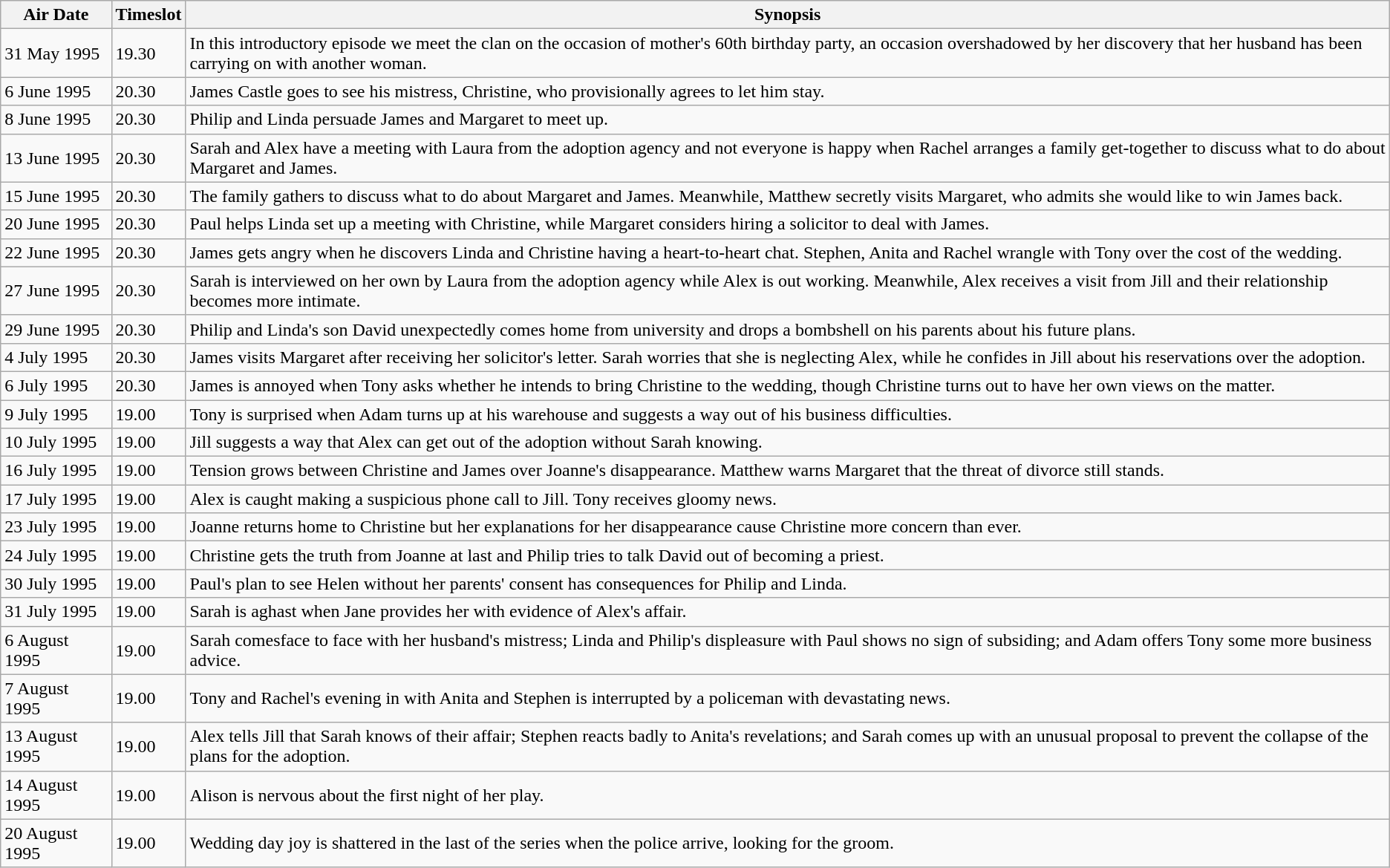<table class="wikitable">
<tr>
<th>Air Date</th>
<th>Timeslot</th>
<th>Synopsis</th>
</tr>
<tr>
<td>31 May 1995</td>
<td>19.30</td>
<td>In this introductory episode we meet the clan on the occasion of mother's 60th birthday party, an occasion overshadowed by her discovery that her husband has been carrying on with another woman.</td>
</tr>
<tr>
<td>6 June 1995</td>
<td>20.30</td>
<td>James Castle goes to see his mistress, Christine, who provisionally agrees to let him stay.</td>
</tr>
<tr>
<td>8 June 1995</td>
<td>20.30</td>
<td>Philip and Linda persuade James and Margaret to meet up.</td>
</tr>
<tr>
<td>13 June 1995</td>
<td>20.30</td>
<td>Sarah and Alex have a meeting with Laura from the adoption agency and not everyone is happy when Rachel arranges a family get-together to discuss what to do about Margaret and James.</td>
</tr>
<tr>
<td>15 June 1995</td>
<td>20.30</td>
<td>The family gathers to discuss what to do about Margaret and James. Meanwhile, Matthew secretly visits Margaret, who admits she would like to win James back.</td>
</tr>
<tr>
<td>20 June 1995</td>
<td>20.30</td>
<td>Paul helps Linda set up a meeting with Christine, while Margaret considers hiring a solicitor to deal with James.</td>
</tr>
<tr>
<td>22 June 1995</td>
<td>20.30</td>
<td>James gets angry when he discovers Linda and Christine having a heart-to-heart chat. Stephen, Anita and Rachel wrangle with Tony over the cost of the wedding.</td>
</tr>
<tr>
<td>27 June 1995</td>
<td>20.30</td>
<td>Sarah is interviewed on her own by Laura from the adoption agency while Alex is out working. Meanwhile, Alex receives a visit from Jill and their relationship becomes more intimate.</td>
</tr>
<tr>
<td>29 June 1995</td>
<td>20.30</td>
<td>Philip and Linda's son David unexpectedly comes home from university and drops a bombshell on his parents about his future plans.</td>
</tr>
<tr>
<td>4 July 1995</td>
<td>20.30</td>
<td>James visits Margaret after receiving her solicitor's letter. Sarah worries that she is neglecting Alex, while he confides in Jill about his reservations over the adoption.</td>
</tr>
<tr>
<td>6 July 1995</td>
<td>20.30</td>
<td>James is annoyed when Tony asks whether he intends to bring Christine to the wedding, though Christine turns out to have her own views on the matter.</td>
</tr>
<tr>
<td>9 July 1995</td>
<td>19.00</td>
<td>Tony is surprised when Adam turns up at his warehouse and suggests a way out of his business difficulties.</td>
</tr>
<tr>
<td>10 July 1995</td>
<td>19.00</td>
<td>Jill suggests a way that Alex can get out of the adoption without Sarah knowing.</td>
</tr>
<tr>
<td>16 July 1995</td>
<td>19.00</td>
<td>Tension grows between Christine and James over Joanne's disappearance. Matthew warns Margaret that the threat of divorce still stands.</td>
</tr>
<tr>
<td>17 July 1995</td>
<td>19.00</td>
<td>Alex is caught making a suspicious phone call to Jill. Tony receives gloomy news.</td>
</tr>
<tr>
<td>23 July 1995</td>
<td>19.00</td>
<td>Joanne returns home to Christine but her explanations for her disappearance cause Christine more concern than ever.</td>
</tr>
<tr>
<td>24 July 1995</td>
<td>19.00</td>
<td>Christine gets the truth from Joanne at last and Philip tries to talk David out of becoming a priest.</td>
</tr>
<tr>
<td>30 July 1995</td>
<td>19.00</td>
<td>Paul's plan to see Helen without her parents' consent has consequences for Philip and Linda.</td>
</tr>
<tr>
<td>31 July 1995</td>
<td>19.00</td>
<td>Sarah is aghast when Jane provides her with evidence of Alex's affair.</td>
</tr>
<tr>
<td>6 August 1995</td>
<td>19.00</td>
<td>Sarah comesface to face with her husband's mistress; Linda and Philip's displeasure with Paul shows no sign of subsiding; and Adam offers Tony some more business advice.</td>
</tr>
<tr>
<td>7 August 1995</td>
<td>19.00</td>
<td>Tony and Rachel's evening in with Anita and Stephen is interrupted by a policeman with devastating news.</td>
</tr>
<tr>
<td>13 August 1995</td>
<td>19.00</td>
<td>Alex tells Jill that Sarah knows of their affair; Stephen reacts badly to Anita's revelations; and Sarah comes up with an unusual proposal to prevent the collapse of the plans for the adoption.</td>
</tr>
<tr>
<td>14 August 1995</td>
<td>19.00</td>
<td>Alison is nervous about the first night of her play.</td>
</tr>
<tr>
<td>20 August 1995</td>
<td>19.00</td>
<td>Wedding day joy is shattered in the last of the series when the police arrive, looking for the groom.</td>
</tr>
</table>
